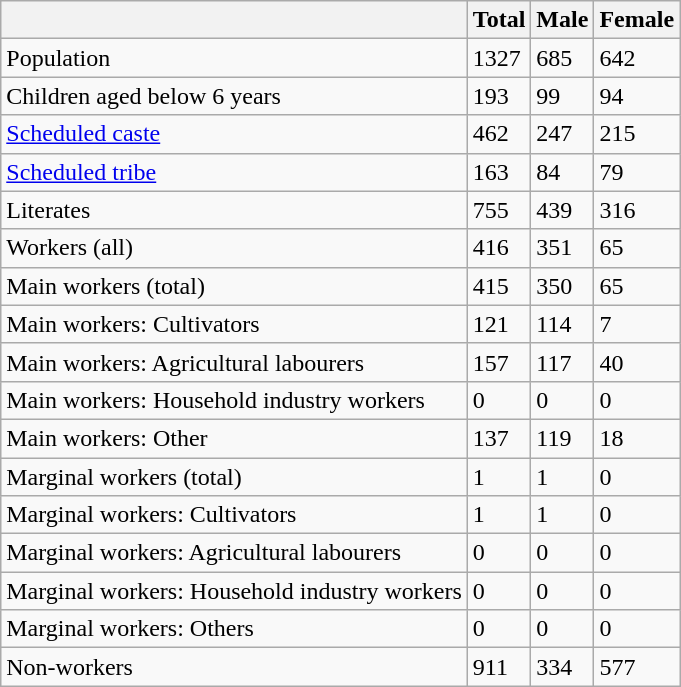<table class="wikitable sortable">
<tr>
<th></th>
<th>Total</th>
<th>Male</th>
<th>Female</th>
</tr>
<tr>
<td>Population</td>
<td>1327</td>
<td>685</td>
<td>642</td>
</tr>
<tr>
<td>Children aged below 6 years</td>
<td>193</td>
<td>99</td>
<td>94</td>
</tr>
<tr>
<td><a href='#'>Scheduled caste</a></td>
<td>462</td>
<td>247</td>
<td>215</td>
</tr>
<tr>
<td><a href='#'>Scheduled tribe</a></td>
<td>163</td>
<td>84</td>
<td>79</td>
</tr>
<tr>
<td>Literates</td>
<td>755</td>
<td>439</td>
<td>316</td>
</tr>
<tr>
<td>Workers (all)</td>
<td>416</td>
<td>351</td>
<td>65</td>
</tr>
<tr>
<td>Main workers (total)</td>
<td>415</td>
<td>350</td>
<td>65</td>
</tr>
<tr>
<td>Main workers: Cultivators</td>
<td>121</td>
<td>114</td>
<td>7</td>
</tr>
<tr>
<td>Main workers: Agricultural labourers</td>
<td>157</td>
<td>117</td>
<td>40</td>
</tr>
<tr>
<td>Main workers: Household industry workers</td>
<td>0</td>
<td>0</td>
<td>0</td>
</tr>
<tr>
<td>Main workers: Other</td>
<td>137</td>
<td>119</td>
<td>18</td>
</tr>
<tr>
<td>Marginal workers (total)</td>
<td>1</td>
<td>1</td>
<td>0</td>
</tr>
<tr>
<td>Marginal workers: Cultivators</td>
<td>1</td>
<td>1</td>
<td>0</td>
</tr>
<tr>
<td>Marginal workers: Agricultural labourers</td>
<td>0</td>
<td>0</td>
<td>0</td>
</tr>
<tr>
<td>Marginal workers: Household industry workers</td>
<td>0</td>
<td>0</td>
<td>0</td>
</tr>
<tr>
<td>Marginal workers: Others</td>
<td>0</td>
<td>0</td>
<td>0</td>
</tr>
<tr>
<td>Non-workers</td>
<td>911</td>
<td>334</td>
<td>577</td>
</tr>
</table>
